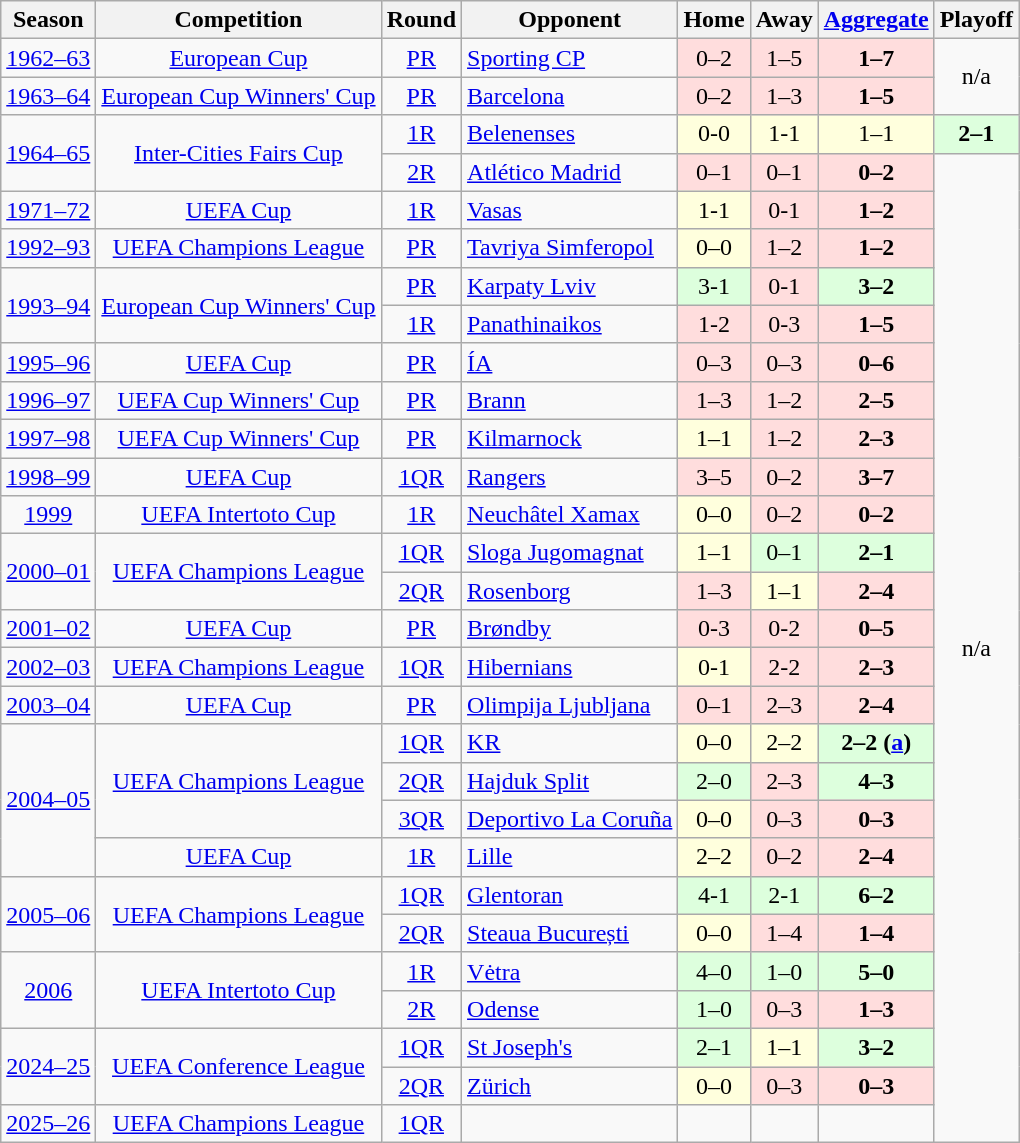<table class="wikitable" style="font-size:100%; text-align: center;">
<tr>
<th>Season</th>
<th>Competition</th>
<th>Round</th>
<th>Opponent</th>
<th>Home</th>
<th>Away</th>
<th><a href='#'>Aggregate</a></th>
<th>Playoff</th>
</tr>
<tr>
<td><a href='#'>1962–63</a></td>
<td><a href='#'>European Cup</a></td>
<td><a href='#'>PR</a></td>
<td align="left"> <a href='#'>Sporting CP</a></td>
<td bgcolor="#ffdddd" style="text-align:center;">0–2</td>
<td bgcolor="#ffdddd" style="text-align:center;">1–5</td>
<td bgcolor="#ffdddd" style="text-align:center;"><strong>1–7</strong></td>
<td rowspan=2>n/a</td>
</tr>
<tr>
<td><a href='#'>1963–64</a></td>
<td><a href='#'>European Cup Winners' Cup</a></td>
<td><a href='#'>PR</a></td>
<td align="left"> <a href='#'>Barcelona</a></td>
<td bgcolor="#ffdddd" style="text-align:center;">0–2</td>
<td bgcolor="#ffdddd" style="text-align:center;">1–3</td>
<td bgcolor="#ffdddd" style="text-align:center;"><strong>1–5</strong></td>
</tr>
<tr>
<td rowspan="2"><a href='#'>1964–65</a></td>
<td rowspan="2"><a href='#'>Inter-Cities Fairs Cup</a></td>
<td><a href='#'>1R</a></td>
<td align="left"> <a href='#'>Belenenses</a></td>
<td bgcolor="#ffffdd" style="text-align:center;">0-0</td>
<td bgcolor="#ffffdd" style="text-align:center;">1-1</td>
<td bgcolor="#ffffdd" style="text-align:center;">1–1</td>
<td bgcolor="#ddffdd" style="text-align:center;"><strong>2–1</strong></td>
</tr>
<tr>
<td><a href='#'>2R</a></td>
<td align="left"> <a href='#'>Atlético Madrid</a></td>
<td bgcolor="#ffdddd" style="text-align:center;">0–1</td>
<td bgcolor="#ffdddd" style="text-align:center;">0–1</td>
<td bgcolor="#ffdddd" style="text-align:center;"><strong>0–2</strong></td>
<td rowspan=26>n/a</td>
</tr>
<tr>
<td><a href='#'>1971–72</a></td>
<td><a href='#'>UEFA Cup</a></td>
<td><a href='#'>1R</a></td>
<td align="left"> <a href='#'>Vasas</a></td>
<td bgcolor="#ffffdd" style="text-align:center;">1-1</td>
<td bgcolor="#ffdddd" style="text-align:center;">0-1</td>
<td bgcolor="#ffdddd" style="text-align:center;"><strong>1–2</strong></td>
</tr>
<tr>
<td><a href='#'>1992–93</a></td>
<td><a href='#'>UEFA Champions League</a></td>
<td><a href='#'>PR</a></td>
<td align="left"> <a href='#'>Tavriya Simferopol</a></td>
<td bgcolor="#ffffdd" style="text-align:center;">0–0</td>
<td bgcolor="#ffdddd" style="text-align:center;">1–2</td>
<td bgcolor="#ffdddd" style="text-align:center;"><strong>1–2</strong></td>
</tr>
<tr>
<td rowspan="2"><a href='#'>1993–94</a></td>
<td rowspan="2"><a href='#'>European Cup Winners' Cup</a></td>
<td><a href='#'>PR</a></td>
<td align="left"> <a href='#'>Karpaty Lviv</a></td>
<td bgcolor="#ddffdd" style="text-align:center;">3-1</td>
<td bgcolor="#ffdddd" style="text-align:center;">0-1</td>
<td bgcolor="#ddffdd" style="text-align:center;"><strong>3–2</strong></td>
</tr>
<tr>
<td><a href='#'>1R</a></td>
<td align="left"> <a href='#'>Panathinaikos</a></td>
<td bgcolor="#ffdddd" style="text-align:center;">1-2</td>
<td bgcolor="#ffdddd" style="text-align:center;">0-3</td>
<td bgcolor="#ffdddd" style="text-align:center;"><strong>1–5</strong></td>
</tr>
<tr>
<td><a href='#'>1995–96</a></td>
<td><a href='#'>UEFA Cup</a></td>
<td><a href='#'>PR</a></td>
<td align="left"> <a href='#'>ÍA</a></td>
<td bgcolor="#ffdddd" style="text-align:center;">0–3</td>
<td bgcolor="#ffdddd" style="text-align:center;">0–3</td>
<td bgcolor="#ffdddd" style="text-align:center;"><strong>0–6</strong></td>
</tr>
<tr>
<td><a href='#'>1996–97</a></td>
<td><a href='#'>UEFA Cup Winners' Cup</a></td>
<td><a href='#'>PR</a></td>
<td align="left"> <a href='#'>Brann</a></td>
<td bgcolor="#ffdddd" style="text-align:center;">1–3</td>
<td bgcolor="#ffdddd" style="text-align:center;">1–2</td>
<td bgcolor="#ffdddd" style="text-align:center;"><strong>2–5</strong></td>
</tr>
<tr>
<td><a href='#'>1997–98</a></td>
<td><a href='#'>UEFA Cup Winners' Cup</a></td>
<td><a href='#'>PR</a></td>
<td align="left"> <a href='#'>Kilmarnock</a></td>
<td bgcolor="#ffffdd" style="text-align:center;">1–1</td>
<td bgcolor="#ffdddd" style="text-align:center;">1–2</td>
<td bgcolor="#ffdddd" style="text-align:center;"><strong>2–3</strong></td>
</tr>
<tr>
<td><a href='#'>1998–99</a></td>
<td><a href='#'>UEFA Cup</a></td>
<td><a href='#'>1QR</a></td>
<td align="left"> <a href='#'>Rangers</a></td>
<td bgcolor="#ffdddd" style="text-align:center;">3–5</td>
<td bgcolor="#ffdddd" style="text-align:center;">0–2</td>
<td bgcolor="#ffdddd" style="text-align:center;"><strong>3–7</strong></td>
</tr>
<tr>
<td><a href='#'>1999</a></td>
<td><a href='#'>UEFA Intertoto Cup</a></td>
<td><a href='#'>1R</a></td>
<td align="left"> <a href='#'>Neuchâtel Xamax</a></td>
<td bgcolor="#ffffdd" style="text-align:center;">0–0</td>
<td bgcolor="#ffdddd" style="text-align:center;">0–2</td>
<td bgcolor="#ffdddd" style="text-align:center;"><strong>0–2</strong></td>
</tr>
<tr>
<td rowspan="2"><a href='#'>2000–01</a></td>
<td rowspan="2"><a href='#'>UEFA Champions League</a></td>
<td><a href='#'>1QR</a></td>
<td align="left"> <a href='#'>Sloga Jugomagnat</a></td>
<td bgcolor="#ffffdd" style="text-align:center;">1–1</td>
<td bgcolor="#ddffdd" style="text-align:center;">0–1</td>
<td bgcolor="#ddffdd" style="text-align:center;"><strong>2–1</strong></td>
</tr>
<tr>
<td><a href='#'>2QR</a></td>
<td align="left"> <a href='#'>Rosenborg</a></td>
<td bgcolor="#ffdddd" style="text-align:center;">1–3</td>
<td bgcolor="#ffffdd" style="text-align:center;">1–1</td>
<td bgcolor="#ffdddd" style="text-align:center;"><strong>2–4</strong></td>
</tr>
<tr>
<td><a href='#'>2001–02</a></td>
<td><a href='#'>UEFA Cup</a></td>
<td><a href='#'>PR</a></td>
<td align="left"> <a href='#'>Brøndby</a></td>
<td bgcolor="#ffdddd" style="text-align:center;">0-3</td>
<td bgcolor="#ffdddd" style="text-align:center;">0-2</td>
<td bgcolor="#ffdddd" style="text-align:center;"><strong>0–5</strong></td>
</tr>
<tr>
<td><a href='#'>2002–03</a></td>
<td><a href='#'>UEFA Champions League</a></td>
<td><a href='#'>1QR</a></td>
<td align="left"> <a href='#'>Hibernians</a></td>
<td bgcolor="#ffffdd" style="text-align:center;">0-1</td>
<td bgcolor="#ffdddd" style="text-align:center;">2-2</td>
<td bgcolor="#ffdddd" style="text-align:center;"><strong>2–3</strong></td>
</tr>
<tr>
<td><a href='#'>2003–04</a></td>
<td><a href='#'>UEFA Cup</a></td>
<td><a href='#'>PR</a></td>
<td align="left"> <a href='#'>Olimpija Ljubljana</a></td>
<td bgcolor="#ffdddd" style="text-align:center;">0–1</td>
<td bgcolor="#ffdddd" style="text-align:center;">2–3</td>
<td bgcolor="#ffdddd" style="text-align:center;"><strong>2–4</strong></td>
</tr>
<tr>
<td rowspan="4"><a href='#'>2004–05</a></td>
<td rowspan="3"><a href='#'>UEFA Champions League</a></td>
<td><a href='#'>1QR</a></td>
<td align="left"> <a href='#'>KR</a></td>
<td bgcolor="#ffffdd" style="text-align:center;">0–0</td>
<td bgcolor="#ffffdd" style="text-align:center;">2–2</td>
<td bgcolor="#ddffdd" style="text-align:center;"><strong>2–2 (<a href='#'>a</a>)</strong></td>
</tr>
<tr>
<td><a href='#'>2QR</a></td>
<td align="left"> <a href='#'>Hajduk Split</a></td>
<td bgcolor="#ddffdd" style="text-align:center;">2–0</td>
<td bgcolor="#ffdddd" style="text-align:center;">2–3</td>
<td bgcolor="#ddffdd" style="text-align:center;"><strong>4–3</strong></td>
</tr>
<tr>
<td><a href='#'>3QR</a></td>
<td align="left"> <a href='#'>Deportivo La Coruña</a></td>
<td bgcolor="#ffffdd" style="text-align:center;">0–0</td>
<td bgcolor="#ffdddd" style="text-align:center;">0–3</td>
<td bgcolor="#ffdddd" style="text-align:center;"><strong>0–3</strong></td>
</tr>
<tr>
<td><a href='#'>UEFA Cup</a></td>
<td><a href='#'>1R</a></td>
<td align="left"> <a href='#'>Lille</a></td>
<td bgcolor="#ffffdd" style="text-align:center;">2–2</td>
<td bgcolor="#ffdddd" style="text-align:center;">0–2</td>
<td bgcolor="#ffdddd" style="text-align:center;"><strong>2–4</strong></td>
</tr>
<tr>
<td rowspan="2"><a href='#'>2005–06</a></td>
<td rowspan="2"><a href='#'>UEFA Champions League</a></td>
<td><a href='#'>1QR</a></td>
<td align="left"> <a href='#'>Glentoran</a></td>
<td bgcolor="#ddffdd" style="text-align:center;">4-1</td>
<td bgcolor="#ddffdd" style="text-align:center;">2-1</td>
<td bgcolor="#ddffdd" style="text-align:center;"><strong>6–2</strong></td>
</tr>
<tr>
<td><a href='#'>2QR</a></td>
<td align="left"> <a href='#'>Steaua București</a></td>
<td bgcolor="#ffffdd" style="text-align:center;">0–0</td>
<td bgcolor="#ffdddd" style="text-align:center;">1–4</td>
<td bgcolor="#ffdddd" style="text-align:center;"><strong>1–4</strong></td>
</tr>
<tr>
<td rowspan="2"><a href='#'>2006</a></td>
<td rowspan="2"><a href='#'>UEFA Intertoto Cup</a></td>
<td><a href='#'>1R</a></td>
<td align="left"> <a href='#'>Vėtra</a></td>
<td bgcolor="#ddffdd" style="text-align:center;">4–0</td>
<td bgcolor="#ddffdd" style="text-align:center;">1–0</td>
<td bgcolor="#ddffdd" style="text-align:center;"><strong>5–0</strong></td>
</tr>
<tr>
<td><a href='#'>2R</a></td>
<td align="left"> <a href='#'>Odense</a></td>
<td bgcolor="#ddffdd" style="text-align:center;">1–0</td>
<td bgcolor="#ffdddd" style="text-align:center;">0–3</td>
<td bgcolor="#ffdddd" style="text-align:center;"><strong>1–3</strong></td>
</tr>
<tr>
<td rowspan="2"><a href='#'>2024–25</a></td>
<td rowspan="2"><a href='#'>UEFA Conference League</a></td>
<td><a href='#'>1QR</a></td>
<td align="left"> <a href='#'>St Joseph's</a></td>
<td bgcolor="#ddffdd" style="text-align:center;">2–1</td>
<td bgcolor="#ffffdd" style="text-align:center;">1–1</td>
<td bgcolor="#ddffdd" style="text-align:center;"><strong>3–2</strong></td>
</tr>
<tr>
<td><a href='#'>2QR</a></td>
<td align="left"> <a href='#'>Zürich</a></td>
<td bgcolor="#ffffdd" style="text-align:center;">0–0</td>
<td bgcolor="#ffdddd" style="text-align:center;">0–3</td>
<td bgcolor="#ffdddd" style="text-align:center;"><strong>0–3</strong></td>
</tr>
<tr>
<td><a href='#'>2025–26</a></td>
<td><a href='#'>UEFA Champions League</a></td>
<td><a href='#'>1QR</a></td>
<td align="left"></td>
<td style="text-align:center;"></td>
<td style="text-align:center;"></td>
<td style="text-align:center;"></td>
</tr>
</table>
